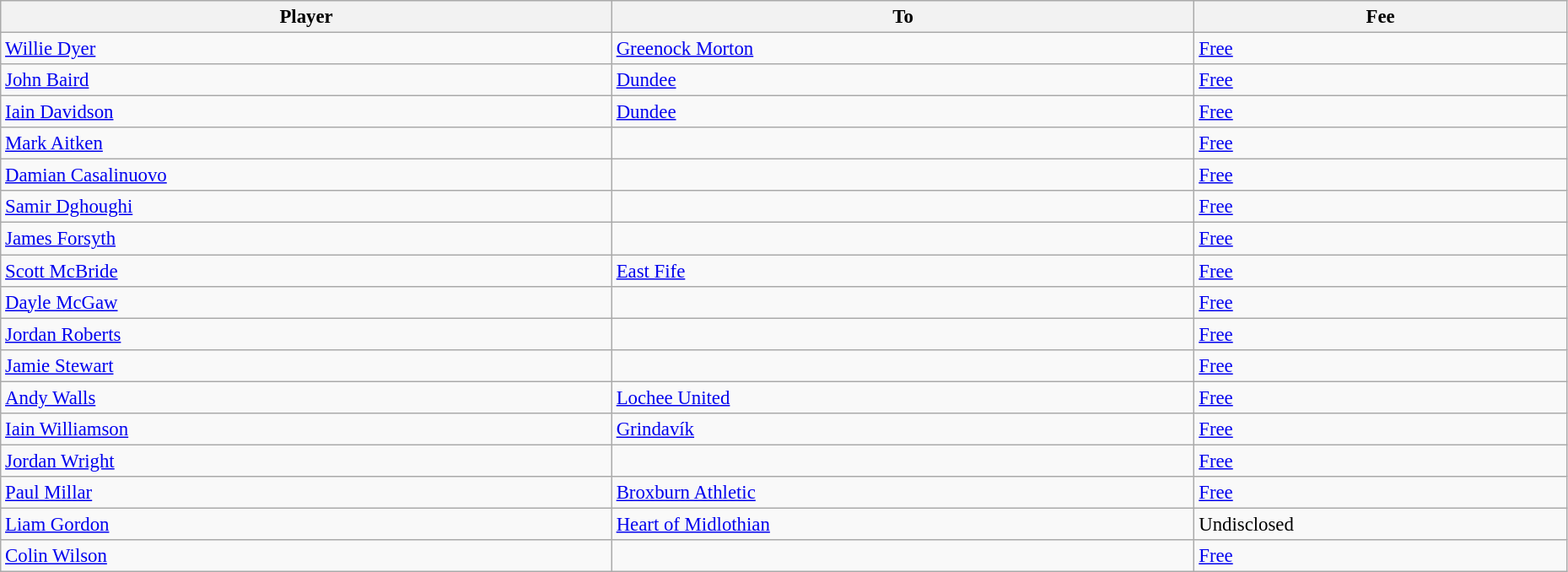<table class="wikitable" style="text-align:center; font-size:95%;width:98%; text-align:left">
<tr>
<th>Player</th>
<th>To</th>
<th>Fee</th>
</tr>
<tr>
<td> <a href='#'>Willie Dyer</a></td>
<td> <a href='#'>Greenock Morton</a></td>
<td><a href='#'>Free</a></td>
</tr>
<tr>
<td> <a href='#'>John Baird</a></td>
<td> <a href='#'>Dundee</a></td>
<td><a href='#'>Free</a></td>
</tr>
<tr>
<td> <a href='#'>Iain Davidson</a></td>
<td> <a href='#'>Dundee</a></td>
<td><a href='#'>Free</a></td>
</tr>
<tr>
<td> <a href='#'>Mark Aitken</a></td>
<td></td>
<td><a href='#'>Free</a></td>
</tr>
<tr>
<td> <a href='#'>Damian Casalinuovo</a></td>
<td></td>
<td><a href='#'>Free</a></td>
</tr>
<tr>
<td> <a href='#'>Samir Dghoughi</a></td>
<td></td>
<td><a href='#'>Free</a></td>
</tr>
<tr>
<td> <a href='#'>James Forsyth</a></td>
<td></td>
<td><a href='#'>Free</a></td>
</tr>
<tr>
<td> <a href='#'>Scott McBride</a></td>
<td> <a href='#'>East Fife</a></td>
<td><a href='#'>Free</a></td>
</tr>
<tr>
<td> <a href='#'>Dayle McGaw</a></td>
<td></td>
<td><a href='#'>Free</a></td>
</tr>
<tr>
<td> <a href='#'>Jordan Roberts</a></td>
<td></td>
<td><a href='#'>Free</a></td>
</tr>
<tr>
<td> <a href='#'>Jamie Stewart</a></td>
<td></td>
<td><a href='#'>Free</a></td>
</tr>
<tr>
<td> <a href='#'>Andy Walls</a></td>
<td> <a href='#'>Lochee United</a></td>
<td><a href='#'>Free</a></td>
</tr>
<tr>
<td> <a href='#'>Iain Williamson</a></td>
<td> <a href='#'>Grindavík</a></td>
<td><a href='#'>Free</a></td>
</tr>
<tr>
<td> <a href='#'>Jordan Wright</a></td>
<td></td>
<td><a href='#'>Free</a></td>
</tr>
<tr>
<td> <a href='#'>Paul Millar</a></td>
<td> <a href='#'>Broxburn Athletic</a></td>
<td><a href='#'>Free</a></td>
</tr>
<tr>
<td> <a href='#'>Liam Gordon</a></td>
<td> <a href='#'>Heart of Midlothian</a></td>
<td>Undisclosed</td>
</tr>
<tr>
<td> <a href='#'>Colin Wilson</a></td>
<td></td>
<td><a href='#'>Free</a></td>
</tr>
</table>
